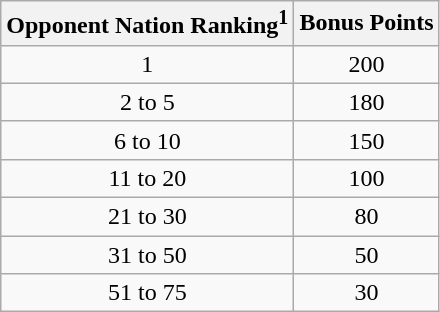<table class="wikitable" style=text-align:center;>
<tr>
<th>Opponent Nation Ranking<sup>1</sup></th>
<th>Bonus Points</th>
</tr>
<tr>
<td>1</td>
<td>200</td>
</tr>
<tr>
<td>2 to 5</td>
<td>180</td>
</tr>
<tr>
<td>6 to 10</td>
<td>150</td>
</tr>
<tr>
<td>11 to 20</td>
<td>100</td>
</tr>
<tr>
<td>21 to 30</td>
<td>80</td>
</tr>
<tr>
<td>31 to 50</td>
<td>50</td>
</tr>
<tr>
<td>51 to 75</td>
<td>30</td>
</tr>
</table>
